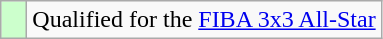<table class="wikitable">
<tr>
<td width=10px bgcolor="#ccffcc"></td>
<td>Qualified for the <a href='#'>FIBA 3x3 All-Star</a></td>
</tr>
</table>
